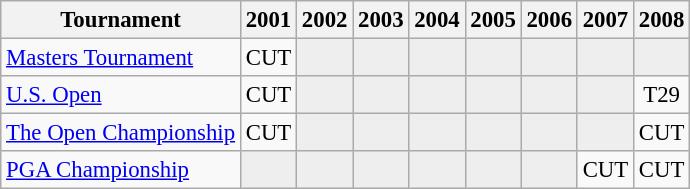<table class="wikitable" style="font-size:95%;text-align:center;">
<tr>
<th>Tournament</th>
<th>2001</th>
<th>2002</th>
<th>2003</th>
<th>2004</th>
<th>2005</th>
<th>2006</th>
<th>2007</th>
<th>2008</th>
</tr>
<tr>
<td align=left><a href='#'>Masters Tournament</a></td>
<td>CUT</td>
<td style="background:#eeeeee;"></td>
<td style="background:#eeeeee;"></td>
<td style="background:#eeeeee;"></td>
<td style="background:#eeeeee;"></td>
<td style="background:#eeeeee;"></td>
<td style="background:#eeeeee;"></td>
<td style="background:#eeeeee;"></td>
</tr>
<tr>
<td align=left><a href='#'>U.S. Open</a></td>
<td>CUT</td>
<td style="background:#eeeeee;"></td>
<td style="background:#eeeeee;"></td>
<td style="background:#eeeeee;"></td>
<td style="background:#eeeeee;"></td>
<td style="background:#eeeeee;"></td>
<td style="background:#eeeeee;"></td>
<td>T29</td>
</tr>
<tr>
<td align=left><a href='#'>The Open Championship</a></td>
<td>CUT</td>
<td style="background:#eeeeee;"></td>
<td style="background:#eeeeee;"></td>
<td style="background:#eeeeee;"></td>
<td style="background:#eeeeee;"></td>
<td style="background:#eeeeee;"></td>
<td style="background:#eeeeee;"></td>
<td>CUT</td>
</tr>
<tr>
<td align=left><a href='#'>PGA Championship</a></td>
<td style="background:#eeeeee;"></td>
<td style="background:#eeeeee;"></td>
<td style="background:#eeeeee;"></td>
<td style="background:#eeeeee;"></td>
<td style="background:#eeeeee;"></td>
<td style="background:#eeeeee;"></td>
<td>CUT</td>
<td>CUT</td>
</tr>
</table>
